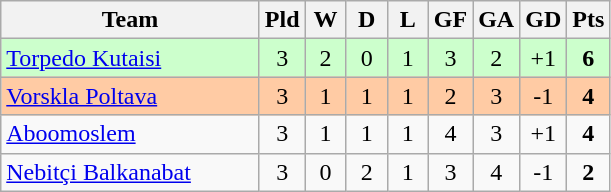<table class="wikitable" style="text-align: center;">
<tr>
<th width=165>Team</th>
<th width=20>Pld</th>
<th width=20>W</th>
<th width=20>D</th>
<th width=20>L</th>
<th width=20>GF</th>
<th width=20>GA</th>
<th width=20>GD</th>
<th width=20>Pts</th>
</tr>
<tr bgcolor="#ccffcc">
<td align=left> <a href='#'>Torpedo Kutaisi</a></td>
<td>3</td>
<td>2</td>
<td>0</td>
<td>1</td>
<td>3</td>
<td>2</td>
<td>+1</td>
<td><strong>6</strong></td>
</tr>
<tr bgcolor="#FFCBA4">
<td align=left> <a href='#'>Vorskla Poltava</a></td>
<td>3</td>
<td>1</td>
<td>1</td>
<td>1</td>
<td>2</td>
<td>3</td>
<td>-1</td>
<td><strong>4</strong></td>
</tr>
<tr>
<td align=left> <a href='#'>Aboomoslem</a></td>
<td>3</td>
<td>1</td>
<td>1</td>
<td>1</td>
<td>4</td>
<td>3</td>
<td>+1</td>
<td><strong>4</strong></td>
</tr>
<tr>
<td align=left> <a href='#'>Nebitçi Balkanabat</a></td>
<td>3</td>
<td>0</td>
<td>2</td>
<td>1</td>
<td>3</td>
<td>4</td>
<td>-1</td>
<td><strong>2</strong></td>
</tr>
</table>
